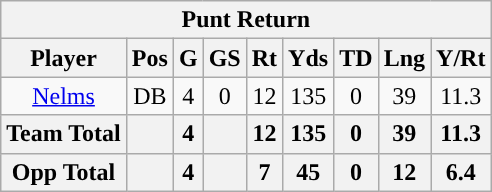<table class="wikitable" style="text-align:center">
<tr>
<th colspan="9">Punt Return</th>
</tr>
<tr>
<th>Player</th>
<th>Pos</th>
<th>G</th>
<th>GS</th>
<th>Rt</th>
<th>Yds</th>
<th>TD</th>
<th>Lng</th>
<th>Y/Rt</th>
</tr>
<tr>
<td><a href='#'>Nelms</a></td>
<td>DB</td>
<td>4</td>
<td>0</td>
<td>12</td>
<td>135</td>
<td>0</td>
<td>39</td>
<td>11.3</td>
</tr>
<tr>
<th>Team Total</th>
<th></th>
<th>4</th>
<th></th>
<th>12</th>
<th>135</th>
<th>0</th>
<th>39</th>
<th>11.3</th>
</tr>
<tr>
<th>Opp Total</th>
<th></th>
<th>4</th>
<th></th>
<th>7</th>
<th>45</th>
<th>0</th>
<th>12</th>
<th>6.4</th>
</tr>
</table>
